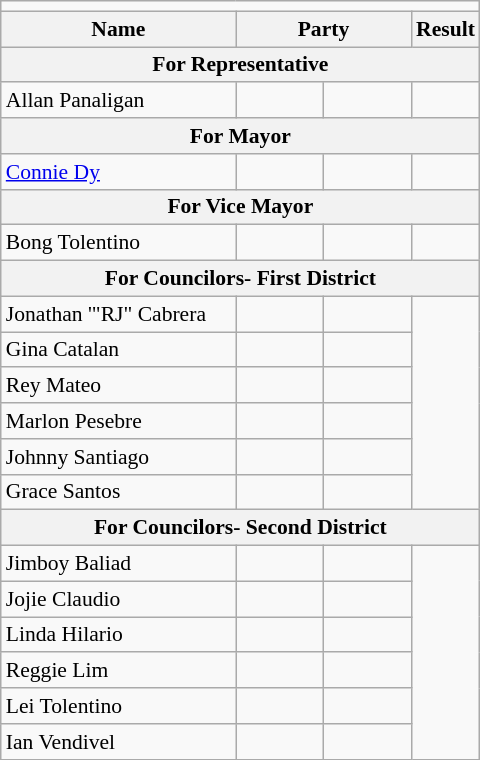<table class=wikitable style="font-size:90%">
<tr>
<td colspan=4 bgcolor=></td>
</tr>
<tr>
<th width=150px>Name</th>
<th colspan=2 width=110px>Party</th>
<th>Result</th>
</tr>
<tr>
<th colspan=4>For Representative</th>
</tr>
<tr>
<td>Allan Panaligan</td>
<td></td>
<td></td>
</tr>
<tr>
<th colspan=4>For Mayor</th>
</tr>
<tr>
<td><a href='#'>Connie Dy</a></td>
<td></td>
<td></td>
</tr>
<tr>
<th colspan=4>For Vice Mayor</th>
</tr>
<tr>
<td>Bong Tolentino</td>
<td></td>
<td></td>
</tr>
<tr>
<th colspan=4>For Councilors- First District</th>
</tr>
<tr>
<td>Jonathan '"RJ" Cabrera</td>
<td></td>
<td></td>
</tr>
<tr>
<td>Gina Catalan</td>
<td></td>
<td></td>
</tr>
<tr>
<td>Rey Mateo</td>
<td></td>
<td></td>
</tr>
<tr>
<td>Marlon Pesebre</td>
<td></td>
<td></td>
</tr>
<tr>
<td>Johnny Santiago</td>
<td></td>
<td></td>
</tr>
<tr>
<td>Grace Santos</td>
<td></td>
<td></td>
</tr>
<tr>
<th colspan=4>For Councilors- Second District</th>
</tr>
<tr>
<td>Jimboy Baliad</td>
<td></td>
<td></td>
</tr>
<tr>
<td>Jojie Claudio</td>
<td></td>
<td></td>
</tr>
<tr>
<td>Linda Hilario</td>
<td></td>
<td></td>
</tr>
<tr>
<td>Reggie Lim</td>
<td></td>
<td></td>
</tr>
<tr>
<td>Lei Tolentino</td>
<td></td>
<td></td>
</tr>
<tr>
<td>Ian Vendivel</td>
<td></td>
<td></td>
</tr>
</table>
